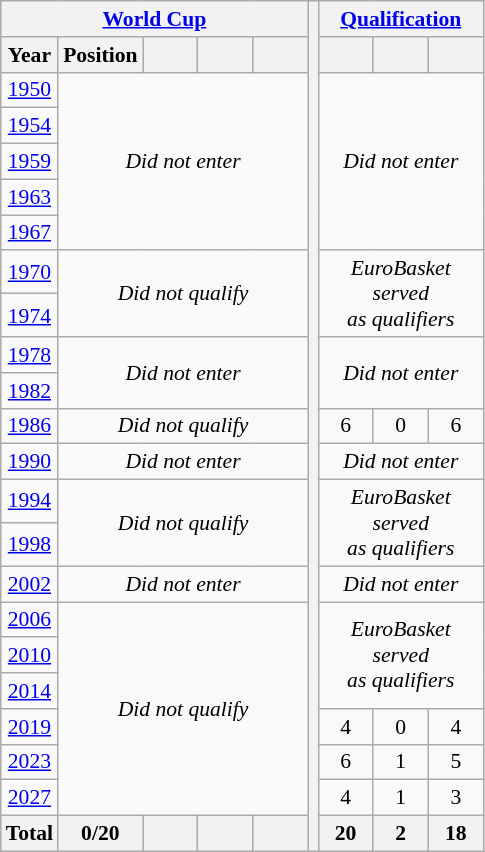<table class="wikitable" style="text-align: center;font-size:90%;">
<tr>
<th colspan=5><a href='#'>World Cup</a></th>
<th rowspan=23></th>
<th colspan=3><a href='#'>Qualification</a></th>
</tr>
<tr>
<th>Year</th>
<th>Position</th>
<th width=30></th>
<th width=30></th>
<th width=30></th>
<th width=30></th>
<th width=30></th>
<th width=30></th>
</tr>
<tr>
<td> <a href='#'>1950</a></td>
<td colspan=4 rowspan=5><em>Did not enter</em></td>
<td colspan=3 rowspan=5><em>Did not enter</em></td>
</tr>
<tr>
<td> <a href='#'>1954</a></td>
</tr>
<tr>
<td> <a href='#'>1959</a></td>
</tr>
<tr>
<td> <a href='#'>1963</a></td>
</tr>
<tr>
<td> <a href='#'>1967</a></td>
</tr>
<tr>
<td> <a href='#'>1970</a></td>
<td colspan=4 rowspan=2><em>Did not qualify</em></td>
<td colspan=3 rowspan=2><em>EuroBasket served<br>as qualifiers</em></td>
</tr>
<tr>
<td> <a href='#'>1974</a></td>
</tr>
<tr>
<td> <a href='#'>1978</a></td>
<td colspan=4 rowspan=2><em>Did not enter</em></td>
<td colspan=3 rowspan=2><em>Did not enter</em></td>
</tr>
<tr>
<td> <a href='#'>1982</a></td>
</tr>
<tr>
<td> <a href='#'>1986</a></td>
<td colspan=4><em>Did not qualify</em></td>
<td>6</td>
<td>0</td>
<td>6</td>
</tr>
<tr>
<td> <a href='#'>1990</a></td>
<td colspan=4><em>Did not enter</em></td>
<td colspan=3><em>Did not enter</em></td>
</tr>
<tr>
<td> <a href='#'>1994</a></td>
<td colspan=4 rowspan=2><em>Did not qualify</em></td>
<td colspan=3 rowspan=2><em>EuroBasket served<br>as qualifiers</em></td>
</tr>
<tr>
<td> <a href='#'>1998</a></td>
</tr>
<tr>
<td> <a href='#'>2002</a></td>
<td colspan=4><em>Did not enter</em></td>
<td colspan=3><em>Did not enter</em></td>
</tr>
<tr>
<td> <a href='#'>2006</a></td>
<td colspan=4 rowspan=6><em>Did not qualify</em></td>
<td colspan=3 rowspan=3><em>EuroBasket served<br>as qualifiers</em></td>
</tr>
<tr>
<td> <a href='#'>2010</a></td>
</tr>
<tr>
<td> <a href='#'>2014</a></td>
</tr>
<tr>
<td> <a href='#'>2019</a></td>
<td>4</td>
<td>0</td>
<td>4</td>
</tr>
<tr>
<td> <a href='#'>2023</a></td>
<td>6</td>
<td>1</td>
<td>5</td>
</tr>
<tr>
<td> <a href='#'>2027</a></td>
<td>4</td>
<td>1</td>
<td>3</td>
</tr>
<tr>
<th>Total</th>
<th>0/20</th>
<th></th>
<th></th>
<th></th>
<th>20</th>
<th>2</th>
<th>18</th>
</tr>
</table>
